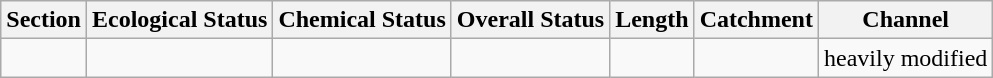<table class="wikitable">
<tr>
<th>Section</th>
<th>Ecological Status</th>
<th>Chemical Status</th>
<th>Overall Status</th>
<th>Length</th>
<th>Catchment</th>
<th>Channel</th>
</tr>
<tr>
<td></td>
<td></td>
<td></td>
<td></td>
<td></td>
<td></td>
<td>heavily modified</td>
</tr>
</table>
